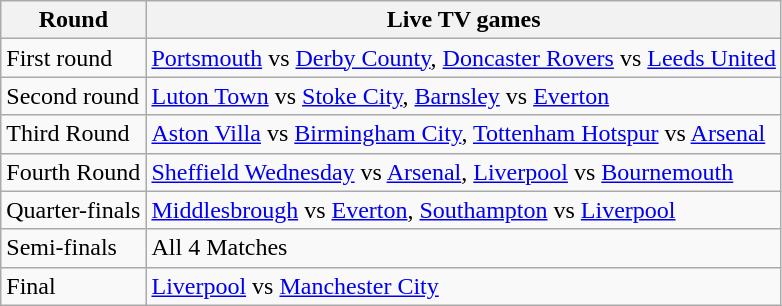<table class="wikitable">
<tr>
<th>Round</th>
<th>Live TV games</th>
</tr>
<tr>
<td>First round</td>
<td><a href='#'>Portsmouth</a> vs <a href='#'>Derby County</a>, <a href='#'>Doncaster Rovers</a> vs <a href='#'>Leeds United</a></td>
</tr>
<tr>
<td>Second round</td>
<td><a href='#'>Luton Town</a> vs <a href='#'>Stoke City</a>, <a href='#'>Barnsley</a> vs <a href='#'>Everton</a></td>
</tr>
<tr>
<td>Third Round</td>
<td><a href='#'>Aston Villa</a> vs <a href='#'>Birmingham City</a>, <a href='#'>Tottenham Hotspur</a> vs <a href='#'>Arsenal</a></td>
</tr>
<tr>
<td>Fourth Round</td>
<td><a href='#'>Sheffield Wednesday</a> vs <a href='#'>Arsenal</a>, <a href='#'>Liverpool</a> vs <a href='#'>Bournemouth</a></td>
</tr>
<tr>
<td>Quarter-finals</td>
<td><a href='#'>Middlesbrough</a> vs <a href='#'>Everton</a>, <a href='#'>Southampton</a> vs <a href='#'>Liverpool</a></td>
</tr>
<tr>
<td>Semi-finals</td>
<td>All 4 Matches</td>
</tr>
<tr>
<td>Final</td>
<td><a href='#'>Liverpool</a> vs <a href='#'>Manchester City</a></td>
</tr>
</table>
